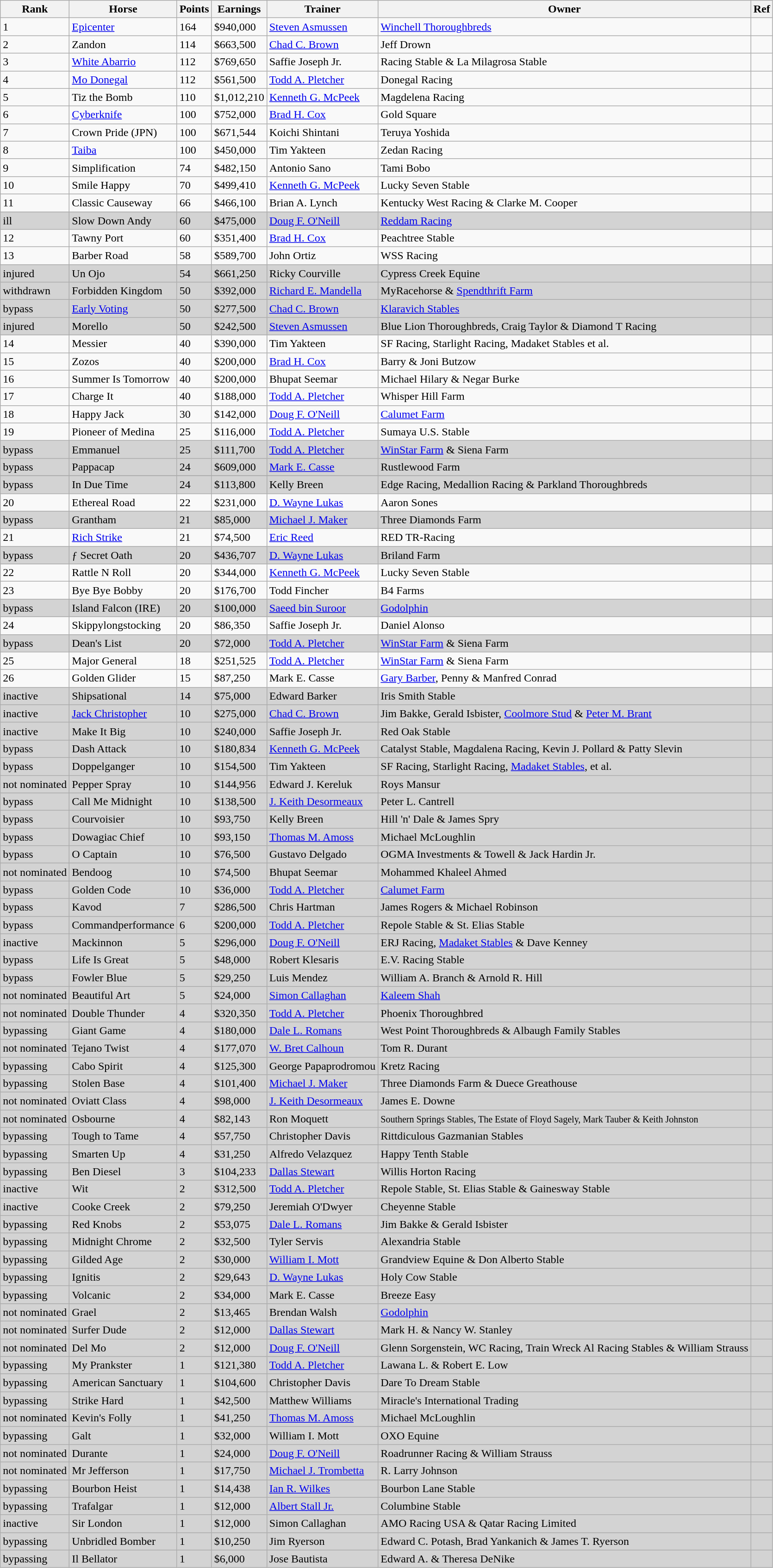<table class="wikitable">
<tr>
<th>Rank</th>
<th>Horse</th>
<th>Points</th>
<th>Earnings</th>
<th>Trainer</th>
<th>Owner</th>
<th>Ref</th>
</tr>
<tr>
<td>1</td>
<td><a href='#'>Epicenter</a></td>
<td>164</td>
<td>$940,000</td>
<td><a href='#'>Steven Asmussen</a></td>
<td><a href='#'>Winchell Thoroughbreds</a></td>
<td></td>
</tr>
<tr>
<td>2</td>
<td>Zandon</td>
<td>114</td>
<td>$663,500</td>
<td><a href='#'>Chad C. Brown</a></td>
<td>Jeff Drown</td>
<td></td>
</tr>
<tr>
<td>3</td>
<td><a href='#'>White Abarrio</a></td>
<td>112</td>
<td>$769,650</td>
<td>Saffie Joseph Jr.</td>
<td>Racing Stable & La Milagrosa Stable</td>
<td></td>
</tr>
<tr>
<td>4</td>
<td><a href='#'>Mo Donegal</a></td>
<td>112</td>
<td>$561,500</td>
<td><a href='#'>Todd A. Pletcher</a></td>
<td>Donegal Racing</td>
<td></td>
</tr>
<tr>
<td>5</td>
<td>Tiz the Bomb</td>
<td>110</td>
<td>$1,012,210</td>
<td><a href='#'>Kenneth G. McPeek</a></td>
<td>Magdelena Racing</td>
<td></td>
</tr>
<tr>
<td>6</td>
<td><a href='#'>Cyberknife</a></td>
<td>100</td>
<td>$752,000</td>
<td><a href='#'>Brad H. Cox</a></td>
<td>Gold Square</td>
<td></td>
</tr>
<tr>
<td>7</td>
<td>Crown Pride (JPN)</td>
<td>100</td>
<td>$671,544</td>
<td>Koichi Shintani</td>
<td>Teruya Yoshida</td>
<td></td>
</tr>
<tr>
<td>8</td>
<td><a href='#'>Taiba</a></td>
<td>100</td>
<td>$450,000</td>
<td>Tim Yakteen</td>
<td>Zedan Racing</td>
<td></td>
</tr>
<tr>
<td>9</td>
<td>Simplification</td>
<td>74</td>
<td>$482,150</td>
<td>Antonio Sano</td>
<td>Tami Bobo</td>
<td></td>
</tr>
<tr>
<td>10</td>
<td>Smile Happy</td>
<td>70</td>
<td>$499,410</td>
<td><a href='#'>Kenneth G. McPeek</a></td>
<td>Lucky Seven Stable</td>
<td></td>
</tr>
<tr>
<td>11</td>
<td>Classic Causeway</td>
<td>66</td>
<td>$466,100</td>
<td>Brian A. Lynch</td>
<td>Kentucky West Racing & Clarke M. Cooper</td>
<td></td>
</tr>
<tr bgcolor=lightgray>
<td>ill</td>
<td>Slow Down Andy</td>
<td>60</td>
<td>$475,000</td>
<td><a href='#'>Doug F. O'Neill</a></td>
<td><a href='#'>Reddam Racing</a></td>
<td></td>
</tr>
<tr>
<td>12</td>
<td>Tawny Port</td>
<td>60</td>
<td>$351,400</td>
<td><a href='#'>Brad H. Cox</a></td>
<td>Peachtree Stable</td>
<td></td>
</tr>
<tr>
<td>13</td>
<td>Barber Road</td>
<td>58</td>
<td>$589,700</td>
<td>John Ortiz</td>
<td>WSS Racing</td>
<td></td>
</tr>
<tr bgcolor="lightgray">
<td>injured</td>
<td>Un Ojo</td>
<td>54</td>
<td>$661,250</td>
<td>Ricky Courville</td>
<td>Cypress Creek Equine</td>
<td></td>
</tr>
<tr bgcolor=lightgray>
<td>withdrawn</td>
<td>Forbidden Kingdom</td>
<td>50</td>
<td>$392,000</td>
<td><a href='#'>Richard E. Mandella</a></td>
<td>MyRacehorse & <a href='#'>Spendthrift Farm</a></td>
<td></td>
</tr>
<tr bgcolor=lightgrey>
<td>bypass</td>
<td><a href='#'>Early Voting</a></td>
<td>50</td>
<td>$277,500</td>
<td><a href='#'>Chad C. Brown</a></td>
<td><a href='#'>Klaravich Stables</a></td>
<td></td>
</tr>
<tr bgcolor=lightgrey>
<td>injured</td>
<td>Morello</td>
<td>50</td>
<td>$242,500</td>
<td><a href='#'>Steven Asmussen</a></td>
<td>Blue Lion Thoroughbreds, Craig Taylor & Diamond T Racing</td>
<td></td>
</tr>
<tr>
<td>14</td>
<td>Messier</td>
<td>40</td>
<td>$390,000</td>
<td>Tim Yakteen</td>
<td>SF Racing, Starlight Racing, Madaket Stables et al.</td>
<td></td>
</tr>
<tr>
<td>15</td>
<td>Zozos</td>
<td>40</td>
<td>$200,000</td>
<td><a href='#'>Brad H. Cox</a></td>
<td>Barry & Joni Butzow</td>
<td></td>
</tr>
<tr>
<td>16</td>
<td>Summer Is Tomorrow</td>
<td>40</td>
<td>$200,000</td>
<td>Bhupat Seemar</td>
<td>Michael Hilary & Negar Burke</td>
<td></td>
</tr>
<tr>
<td>17</td>
<td>Charge It</td>
<td>40</td>
<td>$188,000</td>
<td><a href='#'>Todd A. Pletcher</a></td>
<td>Whisper Hill Farm</td>
<td></td>
</tr>
<tr>
<td>18</td>
<td>Happy Jack</td>
<td>30</td>
<td>$142,000</td>
<td><a href='#'>Doug F. O'Neill</a></td>
<td><a href='#'>Calumet Farm</a></td>
<td></td>
</tr>
<tr>
<td>19</td>
<td>Pioneer of Medina</td>
<td>25</td>
<td>$116,000</td>
<td><a href='#'>Todd A. Pletcher</a></td>
<td>Sumaya U.S. Stable</td>
<td></td>
</tr>
<tr bgcolor=lightgray>
<td>bypass</td>
<td>Emmanuel</td>
<td>25</td>
<td>$111,700</td>
<td><a href='#'>Todd A. Pletcher</a></td>
<td><a href='#'>WinStar Farm</a> & Siena Farm</td>
<td></td>
</tr>
<tr bgcolor=lightgray>
<td>bypass</td>
<td>Pappacap</td>
<td>24</td>
<td>$609,000</td>
<td><a href='#'>Mark E. Casse</a></td>
<td>Rustlewood Farm</td>
<td></td>
</tr>
<tr>
</tr>
<tr bgcolor=lightgray>
<td>bypass</td>
<td>In Due Time</td>
<td>24</td>
<td>$113,800</td>
<td>Kelly Breen</td>
<td>Edge Racing, Medallion Racing & Parkland Thoroughbreds</td>
<td></td>
</tr>
<tr>
<td>20</td>
<td>Ethereal Road</td>
<td>22</td>
<td>$231,000</td>
<td><a href='#'>D. Wayne Lukas</a></td>
<td>Aaron Sones</td>
<td></td>
</tr>
<tr bgcolor=lightgray>
<td>bypass</td>
<td>Grantham</td>
<td>21</td>
<td>$85,000</td>
<td><a href='#'>Michael J. Maker</a></td>
<td>Three Diamonds Farm</td>
<td></td>
</tr>
<tr>
<td>21</td>
<td><a href='#'>Rich Strike</a></td>
<td>21</td>
<td>$74,500</td>
<td><a href='#'>Eric Reed</a></td>
<td>RED TR-Racing</td>
<td></td>
</tr>
<tr bgcolor=lightgray>
<td>bypass</td>
<td>ƒ Secret Oath</td>
<td>20</td>
<td>$436,707</td>
<td><a href='#'>D. Wayne Lukas</a></td>
<td>Briland Farm</td>
<td></td>
</tr>
<tr>
<td>22</td>
<td>Rattle N Roll</td>
<td>20</td>
<td>$344,000</td>
<td><a href='#'>Kenneth G. McPeek</a></td>
<td>Lucky Seven Stable</td>
<td></td>
</tr>
<tr>
<td>23</td>
<td>Bye Bye Bobby</td>
<td>20</td>
<td>$176,700</td>
<td>Todd Fincher</td>
<td>B4 Farms</td>
<td></td>
</tr>
<tr bgcolor=lightgray>
<td>bypass</td>
<td>Island Falcon (IRE)</td>
<td>20</td>
<td>$100,000</td>
<td><a href='#'>Saeed bin Suroor</a></td>
<td><a href='#'>Godolphin</a></td>
<td></td>
</tr>
<tr>
<td>24</td>
<td>Skippylongstocking</td>
<td>20</td>
<td>$86,350</td>
<td>Saffie Joseph Jr.</td>
<td>Daniel Alonso</td>
<td></td>
</tr>
<tr bgcolor=lightgray>
<td>bypass</td>
<td>Dean's List</td>
<td>20</td>
<td>$72,000</td>
<td><a href='#'>Todd A. Pletcher</a></td>
<td><a href='#'>WinStar Farm</a> & Siena Farm</td>
<td></td>
</tr>
<tr>
<td>25</td>
<td>Major General</td>
<td>18</td>
<td>$251,525</td>
<td><a href='#'>Todd A. Pletcher</a></td>
<td><a href='#'>WinStar Farm</a> & Siena Farm</td>
<td></td>
</tr>
<tr>
<td>26</td>
<td>Golden Glider</td>
<td>15</td>
<td>$87,250</td>
<td>Mark E. Casse</td>
<td><a href='#'>Gary Barber</a>, Penny & Manfred Conrad</td>
<td></td>
</tr>
<tr bgcolor=lightgrey>
<td>inactive</td>
<td>Shipsational</td>
<td>14</td>
<td>$75,000</td>
<td>Edward Barker</td>
<td>Iris Smith Stable</td>
<td></td>
</tr>
<tr bgcolor=lightgrey>
<td>inactive</td>
<td><a href='#'>Jack Christopher</a></td>
<td>10</td>
<td>$275,000</td>
<td><a href='#'>Chad C. Brown</a></td>
<td>Jim Bakke, Gerald Isbister, <a href='#'>Coolmore Stud</a> & <a href='#'>Peter M. Brant</a></td>
<td></td>
</tr>
<tr bgcolor=lightgrey>
<td>inactive</td>
<td>Make It Big</td>
<td>10</td>
<td>$240,000</td>
<td>Saffie Joseph Jr.</td>
<td>Red Oak Stable</td>
<td></td>
</tr>
<tr bgcolor=lightgrey>
<td>bypass</td>
<td>Dash Attack</td>
<td>10</td>
<td>$180,834</td>
<td><a href='#'>Kenneth G. McPeek</a></td>
<td>Catalyst Stable, Magdalena Racing, Kevin J. Pollard & Patty Slevin</td>
<td></td>
</tr>
<tr bgcolor=lightgray>
<td>bypass</td>
<td>Doppelganger</td>
<td>10</td>
<td>$154,500</td>
<td>Tim Yakteen</td>
<td>SF Racing, Starlight Racing, <a href='#'>Madaket Stables</a>, et al.</td>
<td></td>
</tr>
<tr bgcolor=lightgrey>
<td>not nominated</td>
<td>Pepper Spray</td>
<td>10</td>
<td>$144,956</td>
<td>Edward J. Kereluk</td>
<td>Roys Mansur</td>
<td></td>
</tr>
<tr bgcolor=lightgrey>
<td>bypass</td>
<td>Call Me Midnight</td>
<td>10</td>
<td>$138,500</td>
<td><a href='#'>J. Keith Desormeaux</a></td>
<td>Peter L. Cantrell</td>
<td></td>
</tr>
<tr bgcolor=lightgray>
<td>bypass</td>
<td>Courvoisier</td>
<td>10</td>
<td>$93,750</td>
<td>Kelly Breen</td>
<td>Hill 'n' Dale & James Spry</td>
<td></td>
</tr>
<tr bgcolor=lightgray>
<td>bypass</td>
<td>Dowagiac Chief</td>
<td>10</td>
<td>$93,150</td>
<td><a href='#'>Thomas M. Amoss</a></td>
<td>Michael McLoughlin</td>
<td></td>
</tr>
<tr bgcolor=lightgray>
<td>bypass</td>
<td>O Captain</td>
<td>10</td>
<td>$76,500</td>
<td>Gustavo Delgado</td>
<td>OGMA Investments & Towell & Jack Hardin Jr.</td>
<td></td>
</tr>
<tr bgcolor=lightgrey>
<td>not nominated</td>
<td>Bendoog</td>
<td>10</td>
<td>$74,500</td>
<td>Bhupat Seemar</td>
<td>Mohammed Khaleel Ahmed</td>
<td></td>
</tr>
<tr bgcolor=lightgray>
<td>bypass</td>
<td>Golden Code</td>
<td>10</td>
<td>$36,000</td>
<td><a href='#'>Todd A. Pletcher</a></td>
<td><a href='#'>Calumet Farm</a></td>
<td></td>
</tr>
<tr bgcolor=lightgray>
<td>bypass</td>
<td>Kavod</td>
<td>7</td>
<td>$286,500</td>
<td>Chris Hartman</td>
<td>James Rogers & Michael Robinson</td>
<td></td>
</tr>
<tr bgcolor=lightgray>
<td>bypass</td>
<td>Commandperformance</td>
<td>6</td>
<td>$200,000</td>
<td><a href='#'>Todd A. Pletcher</a></td>
<td>Repole Stable & St. Elias Stable</td>
<td></td>
</tr>
<tr bgcolor=lightgrey>
<td>inactive</td>
<td>Mackinnon</td>
<td>5</td>
<td>$296,000</td>
<td><a href='#'>Doug F. O'Neill</a></td>
<td>ERJ Racing, <a href='#'>Madaket Stables</a> & Dave Kenney</td>
<td></td>
</tr>
<tr bgcolor=lightgray>
<td>bypass</td>
<td>Life Is Great</td>
<td>5</td>
<td>$48,000</td>
<td>Robert Klesaris</td>
<td>E.V. Racing Stable</td>
<td></td>
</tr>
<tr bgcolor=lightgray>
<td>bypass</td>
<td>Fowler Blue</td>
<td>5</td>
<td>$29,250</td>
<td>Luis Mendez</td>
<td>William A. Branch & Arnold R. Hill</td>
<td></td>
</tr>
<tr bgcolor=lightgrey>
<td>not nominated</td>
<td>Beautiful Art</td>
<td>5</td>
<td>$24,000</td>
<td><a href='#'>Simon Callaghan</a></td>
<td><a href='#'>Kaleem Shah</a></td>
<td></td>
</tr>
<tr bgcolor=lightgrey>
<td>not nominated</td>
<td>Double Thunder</td>
<td>4</td>
<td>$320,350</td>
<td><a href='#'>Todd A. Pletcher</a></td>
<td>Phoenix Thoroughbred</td>
<td></td>
</tr>
<tr bgcolor=lightgray>
<td>bypassing</td>
<td>Giant Game</td>
<td>4</td>
<td>$180,000</td>
<td><a href='#'>Dale L. Romans</a></td>
<td>West Point Thoroughbreds & Albaugh Family Stables</td>
<td></td>
</tr>
<tr bgcolor=lightgrey>
<td>not nominated</td>
<td>Tejano Twist</td>
<td>4</td>
<td>$177,070</td>
<td><a href='#'>W. Bret Calhoun</a></td>
<td>Tom R. Durant</td>
<td></td>
</tr>
<tr bgcolor=lightgray>
<td>bypassing</td>
<td>Cabo Spirit</td>
<td>4</td>
<td>$125,300</td>
<td>George Papaprodromou</td>
<td>Kretz Racing</td>
<td></td>
</tr>
<tr bgcolor=lightgray>
<td>bypassing</td>
<td>Stolen Base</td>
<td>4</td>
<td>$101,400</td>
<td><a href='#'>Michael J. Maker</a></td>
<td>Three Diamonds Farm & Duece Greathouse</td>
<td></td>
</tr>
<tr bgcolor=lightgrey>
<td>not nominated</td>
<td>Oviatt Class</td>
<td>4</td>
<td>$98,000</td>
<td><a href='#'>J. Keith Desormeaux</a></td>
<td>James E. Downe</td>
<td></td>
</tr>
<tr bgcolor=lightgrey>
<td>not nominated</td>
<td>Osbourne</td>
<td>4</td>
<td>$82,143</td>
<td>Ron Moquett</td>
<td><small>Southern Springs Stables, The Estate of Floyd Sagely, Mark Tauber & Keith Johnston</small></td>
<td></td>
</tr>
<tr bgcolor=lightgray>
<td>bypassing</td>
<td>Tough to Tame</td>
<td>4</td>
<td>$57,750</td>
<td>Christopher Davis</td>
<td>Rittdiculous Gazmanian Stables</td>
<td></td>
</tr>
<tr bgcolor=lightgray>
<td>bypassing</td>
<td>Smarten Up</td>
<td>4</td>
<td>$31,250</td>
<td>Alfredo Velazquez</td>
<td>Happy Tenth Stable</td>
<td></td>
</tr>
<tr bgcolor=lightgray>
<td>bypassing</td>
<td>Ben Diesel</td>
<td>3</td>
<td>$104,233</td>
<td><a href='#'>Dallas Stewart</a></td>
<td>Willis Horton Racing</td>
<td></td>
</tr>
<tr bgcolor=lightgrey>
<td>inactive</td>
<td>Wit</td>
<td>2</td>
<td>$312,500</td>
<td><a href='#'>Todd A. Pletcher</a></td>
<td>Repole Stable, St. Elias Stable & Gainesway Stable</td>
<td></td>
</tr>
<tr bgcolor=lightgrey>
<td>inactive</td>
<td>Cooke Creek</td>
<td>2</td>
<td>$79,250</td>
<td>Jeremiah O'Dwyer</td>
<td>Cheyenne Stable</td>
<td></td>
</tr>
<tr bgcolor=lightgray>
<td>bypassing</td>
<td>Red Knobs</td>
<td>2</td>
<td>$53,075</td>
<td><a href='#'>Dale L. Romans</a></td>
<td>Jim Bakke & Gerald Isbister</td>
<td></td>
</tr>
<tr bgcolor=lightgray>
<td>bypassing</td>
<td>Midnight Chrome</td>
<td>2</td>
<td>$32,500</td>
<td>Tyler Servis</td>
<td>Alexandria Stable</td>
<td></td>
</tr>
<tr bgcolor=lightgray>
<td>bypassing</td>
<td>Gilded Age</td>
<td>2</td>
<td>$30,000</td>
<td><a href='#'>William I. Mott</a></td>
<td>Grandview Equine & Don Alberto Stable</td>
<td></td>
</tr>
<tr bgcolor=lightgray>
<td>bypassing</td>
<td>Ignitis</td>
<td>2</td>
<td>$29,643</td>
<td><a href='#'>D. Wayne Lukas</a></td>
<td>Holy Cow Stable</td>
<td></td>
</tr>
<tr bgcolor=lightgray>
<td>bypassing</td>
<td>Volcanic</td>
<td>2</td>
<td>$34,000</td>
<td>Mark E. Casse</td>
<td>Breeze Easy</td>
<td></td>
</tr>
<tr bgcolor=lightgrey>
<td>not nominated</td>
<td>Grael</td>
<td>2</td>
<td>$13,465</td>
<td>Brendan Walsh</td>
<td><a href='#'>Godolphin</a></td>
<td></td>
</tr>
<tr bgcolor=lightgrey>
<td>not nominated</td>
<td>Surfer Dude</td>
<td>2</td>
<td>$12,000</td>
<td><a href='#'>Dallas Stewart</a></td>
<td>Mark H. & Nancy W. Stanley</td>
<td></td>
</tr>
<tr bgcolor=lightgrey>
<td>not nominated</td>
<td>Del Mo</td>
<td>2</td>
<td>$12,000</td>
<td><a href='#'>Doug F. O'Neill</a></td>
<td>Glenn Sorgenstein, WC Racing, Train Wreck Al Racing Stables & William Strauss</td>
<td></td>
</tr>
<tr bgcolor=lightgray>
<td>bypassing</td>
<td>My Prankster</td>
<td>1</td>
<td>$121,380</td>
<td><a href='#'>Todd A. Pletcher</a></td>
<td>Lawana L. & Robert E. Low</td>
<td></td>
</tr>
<tr bgcolor=lightgray>
<td>bypassing</td>
<td>American Sanctuary</td>
<td>1</td>
<td>$104,600</td>
<td>Christopher Davis</td>
<td>Dare To Dream Stable</td>
<td></td>
</tr>
<tr bgcolor=lightgray>
<td>bypassing</td>
<td>Strike Hard</td>
<td>1</td>
<td>$42,500</td>
<td>Matthew Williams</td>
<td>Miracle's International Trading</td>
<td></td>
</tr>
<tr bgcolor=lightgrey>
<td>not nominated</td>
<td>Kevin's Folly</td>
<td>1</td>
<td>$41,250</td>
<td><a href='#'>Thomas M. Amoss</a></td>
<td>Michael McLoughlin</td>
<td></td>
</tr>
<tr bgcolor=lightgray>
<td>bypassing</td>
<td>Galt</td>
<td>1</td>
<td>$32,000</td>
<td>William I. Mott</td>
<td>OXO Equine</td>
<td></td>
</tr>
<tr bgcolor=lightgrey>
<td>not nominated</td>
<td>Durante</td>
<td>1</td>
<td>$24,000</td>
<td><a href='#'>Doug F. O'Neill</a></td>
<td>Roadrunner Racing & William Strauss</td>
<td></td>
</tr>
<tr bgcolor=lightgrey>
<td>not nominated</td>
<td>Mr Jefferson</td>
<td>1</td>
<td>$17,750</td>
<td><a href='#'>Michael J. Trombetta</a></td>
<td>R. Larry Johnson</td>
<td></td>
</tr>
<tr bgcolor=lightgray>
<td>bypassing</td>
<td>Bourbon Heist</td>
<td>1</td>
<td>$14,438</td>
<td><a href='#'>Ian R. Wilkes</a></td>
<td>Bourbon Lane Stable</td>
<td></td>
</tr>
<tr bgcolor=lightgray>
<td>bypassing</td>
<td>Trafalgar</td>
<td>1</td>
<td>$12,000</td>
<td><a href='#'>Albert Stall Jr.</a></td>
<td>Columbine Stable</td>
<td></td>
</tr>
<tr bgcolor=lightgrey>
<td>inactive</td>
<td>Sir London</td>
<td>1</td>
<td>$12,000</td>
<td>Simon Callaghan</td>
<td>AMO Racing USA & Qatar Racing Limited</td>
<td></td>
</tr>
<tr bgcolor=lightgray>
<td>bypassing</td>
<td>Unbridled Bomber</td>
<td>1</td>
<td>$10,250</td>
<td>Jim Ryerson</td>
<td>Edward C. Potash, Brad Yankanich & James T. Ryerson</td>
<td></td>
</tr>
<tr bgcolor=lightgray>
<td>bypassing</td>
<td>Il Bellator</td>
<td>1</td>
<td>$6,000</td>
<td>Jose Bautista</td>
<td>Edward A. & Theresa DeNike</td>
<td></td>
</tr>
</table>
